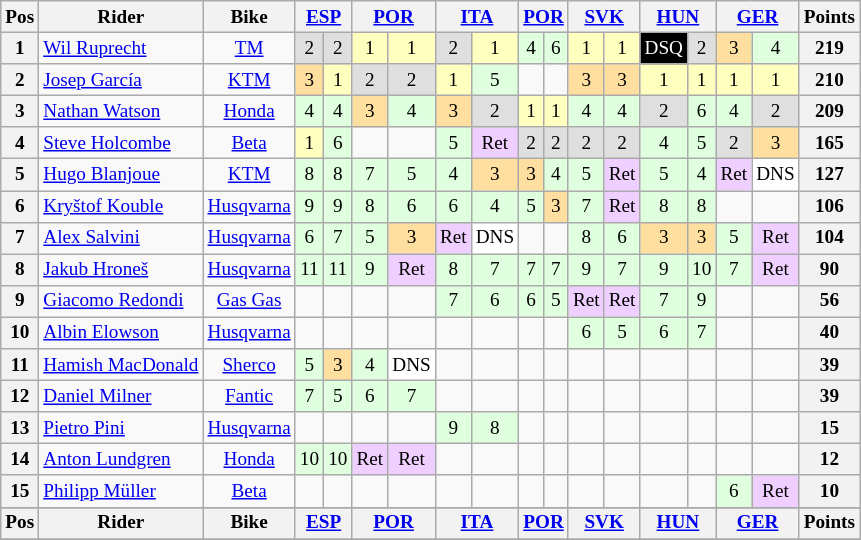<table class="wikitable" style="font-size: 80%; text-align:center">
<tr valign="top">
<th valign="middle">Pos</th>
<th valign="middle">Rider</th>
<th valign="middle">Bike</th>
<th colspan=2><a href='#'>ESP</a><br></th>
<th colspan=2><a href='#'>POR</a><br></th>
<th colspan=2><a href='#'>ITA</a><br></th>
<th colspan=2><a href='#'>POR</a><br></th>
<th colspan=2><a href='#'>SVK</a><br></th>
<th colspan=2><a href='#'>HUN</a><br></th>
<th colspan=2><a href='#'>GER</a><br></th>
<th valign="middle">Points</th>
</tr>
<tr>
<th>1</th>
<td align=left> <a href='#'>Wil Ruprecht</a></td>
<td><a href='#'>TM</a></td>
<td style="background:#dfdfdf;">2</td>
<td style="background:#dfdfdf;">2</td>
<td style="background:#ffffbf;">1</td>
<td style="background:#ffffbf;">1</td>
<td style="background:#dfdfdf;">2</td>
<td style="background:#ffffbf;">1</td>
<td style="background:#dfffdf;">4</td>
<td style="background:#dfffdf;">6</td>
<td style="background:#ffffbf;">1</td>
<td style="background:#ffffbf;">1</td>
<td style="background-color:#000000;color:white">DSQ</td>
<td style="background:#dfdfdf;">2</td>
<td style="background:#ffdf9f;">3</td>
<td style="background:#dfffdf;">4</td>
<th>219</th>
</tr>
<tr>
<th>2</th>
<td align=left> <a href='#'>Josep García</a></td>
<td><a href='#'>KTM</a></td>
<td style="background:#ffdf9f;">3</td>
<td style="background:#ffffbf;">1</td>
<td style="background:#dfdfdf;">2</td>
<td style="background:#dfdfdf;">2</td>
<td style="background:#ffffbf;">1</td>
<td style="background:#dfffdf;">5</td>
<td></td>
<td></td>
<td style="background:#ffdf9f;">3</td>
<td style="background:#ffdf9f;">3</td>
<td style="background:#ffffbf;">1</td>
<td style="background:#ffffbf;">1</td>
<td style="background:#ffffbf;">1</td>
<td style="background:#ffffbf;">1</td>
<th>210</th>
</tr>
<tr>
<th>3</th>
<td align=left> <a href='#'>Nathan Watson</a></td>
<td><a href='#'>Honda</a></td>
<td style="background:#dfffdf;">4</td>
<td style="background:#dfffdf;">4</td>
<td style="background:#ffdf9f;">3</td>
<td style="background:#dfffdf;">4</td>
<td style="background:#ffdf9f;">3</td>
<td style="background:#dfdfdf;">2</td>
<td style="background:#ffffbf;">1</td>
<td style="background:#ffffbf;">1</td>
<td style="background:#dfffdf;">4</td>
<td style="background:#dfffdf;">4</td>
<td style="background:#dfdfdf;">2</td>
<td style="background:#dfffdf;">6</td>
<td style="background:#dfffdf;">4</td>
<td style="background:#dfdfdf;">2</td>
<th>209</th>
</tr>
<tr>
<th>4</th>
<td align=left> <a href='#'>Steve Holcombe</a></td>
<td><a href='#'>Beta</a></td>
<td style="background:#ffffbf;">1</td>
<td style="background:#dfffdf;">6</td>
<td></td>
<td></td>
<td style="background:#dfffdf;">5</td>
<td style="background:#efcfff;">Ret</td>
<td style="background:#dfdfdf;">2</td>
<td style="background:#dfdfdf;">2</td>
<td style="background:#dfdfdf;">2</td>
<td style="background:#dfdfdf;">2</td>
<td style="background:#dfffdf;">4</td>
<td style="background:#dfffdf;">5</td>
<td style="background:#dfdfdf;">2</td>
<td style="background:#ffdf9f;">3</td>
<th>165</th>
</tr>
<tr>
<th>5</th>
<td align=left> <a href='#'>Hugo Blanjoue</a></td>
<td><a href='#'>KTM</a></td>
<td style="background:#dfffdf;">8</td>
<td style="background:#dfffdf;">8</td>
<td style="background:#dfffdf;">7</td>
<td style="background:#dfffdf;">5</td>
<td style="background:#dfffdf;">4</td>
<td style="background:#ffdf9f;">3</td>
<td style="background:#ffdf9f;">3</td>
<td style="background:#dfffdf;">4</td>
<td style="background:#dfffdf;">5</td>
<td style="background:#efcfff;">Ret</td>
<td style="background:#dfffdf;">5</td>
<td style="background:#dfffdf;">4</td>
<td style="background:#efcfff;">Ret</td>
<td style="background:#ffffff;">DNS</td>
<th>127</th>
</tr>
<tr>
<th>6</th>
<td align=left> <a href='#'>Kryštof Kouble</a></td>
<td><a href='#'>Husqvarna</a></td>
<td style="background:#dfffdf;">9</td>
<td style="background:#dfffdf;">9</td>
<td style="background:#dfffdf;">8</td>
<td style="background:#dfffdf;">6</td>
<td style="background:#dfffdf;">6</td>
<td style="background:#dfffdf;">4</td>
<td style="background:#dfffdf;">5</td>
<td style="background:#ffdf9f;">3</td>
<td style="background:#dfffdf;">7</td>
<td style="background:#efcfff;">Ret</td>
<td style="background:#dfffdf;">8</td>
<td style="background:#dfffdf;">8</td>
<td></td>
<td></td>
<th>106</th>
</tr>
<tr>
<th>7</th>
<td align=left> <a href='#'>Alex Salvini</a></td>
<td><a href='#'>Husqvarna</a></td>
<td style="background:#dfffdf;">6</td>
<td style="background:#dfffdf;">7</td>
<td style="background:#dfffdf;">5</td>
<td style="background:#ffdf9f;">3</td>
<td style="background:#efcfff;">Ret</td>
<td style="background:#ffffff;">DNS</td>
<td></td>
<td></td>
<td style="background:#dfffdf;">8</td>
<td style="background:#dfffdf;">6</td>
<td style="background:#ffdf9f;">3</td>
<td style="background:#ffdf9f;">3</td>
<td style="background:#dfffdf;">5</td>
<td style="background:#efcfff;">Ret</td>
<th>104</th>
</tr>
<tr>
<th>8</th>
<td align=left> <a href='#'>Jakub Hroneš</a></td>
<td><a href='#'>Husqvarna</a></td>
<td style="background:#dfffdf;">11</td>
<td style="background:#dfffdf;">11</td>
<td style="background:#dfffdf;">9</td>
<td style="background:#efcfff;">Ret</td>
<td style="background:#dfffdf;">8</td>
<td style="background:#dfffdf;">7</td>
<td style="background:#dfffdf;">7</td>
<td style="background:#dfffdf;">7</td>
<td style="background:#dfffdf;">9</td>
<td style="background:#dfffdf;">7</td>
<td style="background:#dfffdf;">9</td>
<td style="background:#dfffdf;">10</td>
<td style="background:#dfffdf;">7</td>
<td style="background:#efcfff;">Ret</td>
<th>90</th>
</tr>
<tr>
<th>9</th>
<td align=left> <a href='#'>Giacomo Redondi</a></td>
<td><a href='#'>Gas Gas</a></td>
<td></td>
<td></td>
<td></td>
<td></td>
<td style="background:#dfffdf;">7</td>
<td style="background:#dfffdf;">6</td>
<td style="background:#dfffdf;">6</td>
<td style="background:#dfffdf;">5</td>
<td style="background:#efcfff;">Ret</td>
<td style="background:#efcfff;">Ret</td>
<td style="background:#dfffdf;">7</td>
<td style="background:#dfffdf;">9</td>
<td></td>
<td></td>
<th>56</th>
</tr>
<tr>
<th>10</th>
<td align=left> <a href='#'>Albin Elowson</a></td>
<td><a href='#'>Husqvarna</a></td>
<td></td>
<td></td>
<td></td>
<td></td>
<td></td>
<td></td>
<td></td>
<td></td>
<td style="background:#dfffdf;">6</td>
<td style="background:#dfffdf;">5</td>
<td style="background:#dfffdf;">6</td>
<td style="background:#dfffdf;">7</td>
<td></td>
<td></td>
<th>40</th>
</tr>
<tr>
<th>11</th>
<td align=left> <a href='#'>Hamish MacDonald</a></td>
<td><a href='#'>Sherco</a></td>
<td style="background:#dfffdf;">5</td>
<td style="background:#ffdf9f;">3</td>
<td style="background:#dfffdf;">4</td>
<td style="background:#ffffff;">DNS</td>
<td></td>
<td></td>
<td></td>
<td></td>
<td></td>
<td></td>
<td></td>
<td></td>
<td></td>
<td></td>
<th>39</th>
</tr>
<tr>
<th>12</th>
<td align=left> <a href='#'>Daniel Milner</a></td>
<td><a href='#'>Fantic</a></td>
<td style="background:#dfffdf;">7</td>
<td style="background:#dfffdf;">5</td>
<td style="background:#dfffdf;">6</td>
<td style="background:#dfffdf;">7</td>
<td></td>
<td></td>
<td></td>
<td></td>
<td></td>
<td></td>
<td></td>
<td></td>
<td></td>
<td></td>
<th>39</th>
</tr>
<tr>
<th>13</th>
<td align=left> <a href='#'>Pietro Pini</a></td>
<td><a href='#'>Husqvarna</a></td>
<td></td>
<td></td>
<td></td>
<td></td>
<td style="background:#dfffdf;">9</td>
<td style="background:#dfffdf;">8</td>
<td></td>
<td></td>
<td></td>
<td></td>
<td></td>
<td></td>
<td></td>
<td></td>
<th>15</th>
</tr>
<tr>
<th>14</th>
<td align=left> <a href='#'>Anton Lundgren</a></td>
<td><a href='#'>Honda</a></td>
<td style="background:#dfffdf;">10</td>
<td style="background:#dfffdf;">10</td>
<td style="background:#efcfff;">Ret</td>
<td style="background:#efcfff;">Ret</td>
<td></td>
<td></td>
<td></td>
<td></td>
<td></td>
<td></td>
<td></td>
<td></td>
<td></td>
<td></td>
<th>12</th>
</tr>
<tr>
<th>15</th>
<td align=left> <a href='#'>Philipp Müller</a></td>
<td><a href='#'>Beta</a></td>
<td></td>
<td></td>
<td></td>
<td></td>
<td></td>
<td></td>
<td></td>
<td></td>
<td></td>
<td></td>
<td></td>
<td></td>
<td style="background:#dfffdf;">6</td>
<td style="background:#efcfff;">Ret</td>
<th>10</th>
</tr>
<tr>
</tr>
<tr valign="top">
<th valign="middle">Pos</th>
<th valign="middle">Rider</th>
<th valign="middle">Bike</th>
<th colspan=2><a href='#'>ESP</a><br></th>
<th colspan=2><a href='#'>POR</a><br></th>
<th colspan=2><a href='#'>ITA</a><br></th>
<th colspan=2><a href='#'>POR</a><br></th>
<th colspan=2><a href='#'>SVK</a><br></th>
<th colspan=2><a href='#'>HUN</a><br></th>
<th colspan=2><a href='#'>GER</a><br></th>
<th valign="middle">Points</th>
</tr>
<tr>
</tr>
</table>
